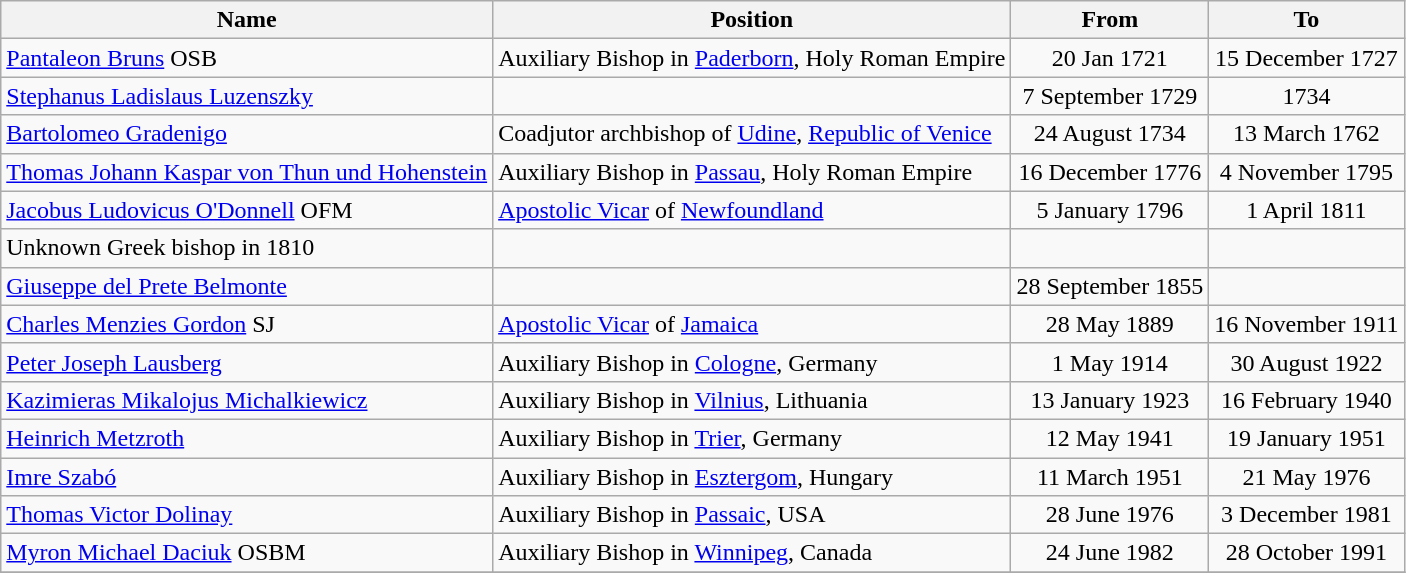<table class="wikitable">
<tr>
<th>Name</th>
<th>Position</th>
<th>From</th>
<th>To</th>
</tr>
<tr>
<td><a href='#'>Pantaleon Bruns</a> OSB</td>
<td>Auxiliary Bishop in <a href='#'>Paderborn</a>, Holy Roman Empire</td>
<td align="center">20 Jan 1721<br></td>
<td align="center">15 December 1727</td>
</tr>
<tr>
<td><a href='#'>Stephanus Ladislaus Luzenszky</a></td>
<td></td>
<td align="center">7 September 1729</td>
<td align="center">1734</td>
</tr>
<tr>
<td><a href='#'>Bartolomeo Gradenigo</a></td>
<td>Coadjutor archbishop of <a href='#'>Udine</a>, <a href='#'>Republic of Venice</a></td>
<td align="center">24 August 1734</td>
<td align="center">13 March 1762</td>
</tr>
<tr>
<td><a href='#'>Thomas Johann Kaspar von Thun und Hohenstein</a></td>
<td>Auxiliary Bishop in <a href='#'>Passau</a>, Holy Roman Empire</td>
<td align="center">16 December 1776</td>
<td align="center">4 November 1795</td>
</tr>
<tr>
<td><a href='#'>Jacobus Ludovicus O'Donnell</a> OFM</td>
<td><a href='#'>Apostolic Vicar</a> of <a href='#'>Newfoundland</a></td>
<td align="center">5 January 1796</td>
<td align="center">1 April 1811</td>
</tr>
<tr>
<td>Unknown Greek bishop in 1810</td>
<td></td>
<td></td>
<td></td>
</tr>
<tr>
<td><a href='#'>Giuseppe del Prete Belmonte</a></td>
<td align="center"></td>
<td align="center">28 September 1855</td>
<td align="center"></td>
</tr>
<tr>
<td><a href='#'>Charles Menzies Gordon</a> SJ</td>
<td><a href='#'>Apostolic Vicar</a> of <a href='#'>Jamaica</a></td>
<td align="center">28 May 1889</td>
<td align="center">16 November 1911</td>
</tr>
<tr>
<td><a href='#'>Peter Joseph Lausberg</a></td>
<td>Auxiliary Bishop in <a href='#'>Cologne</a>, Germany</td>
<td align="center">1 May 1914</td>
<td align="center">30 August 1922</td>
</tr>
<tr>
<td><a href='#'>Kazimieras Mikalojus Michalkiewicz</a></td>
<td>Auxiliary Bishop in <a href='#'>Vilnius</a>, Lithuania</td>
<td align="center">13 January 1923</td>
<td align="center">16 February 1940</td>
</tr>
<tr>
<td><a href='#'>Heinrich Metzroth</a></td>
<td>Auxiliary Bishop in <a href='#'>Trier</a>, Germany</td>
<td align="center">12 May 1941</td>
<td align="center">19 January 1951</td>
</tr>
<tr>
<td><a href='#'>Imre Szabó</a></td>
<td>Auxiliary Bishop in <a href='#'>Esztergom</a>, Hungary</td>
<td align="center">11 March 1951</td>
<td align="center">21 May 1976</td>
</tr>
<tr>
<td><a href='#'>Thomas Victor Dolinay</a></td>
<td>Auxiliary Bishop in <a href='#'>Passaic</a>, USA</td>
<td align="center">28 June 1976</td>
<td align="center">3 December 1981</td>
</tr>
<tr>
<td><a href='#'>Myron Michael Daciuk</a> OSBM</td>
<td>Auxiliary Bishop in <a href='#'>Winnipeg</a>, Canada</td>
<td align="center">24 June 1982</td>
<td align="center">28 October 1991</td>
</tr>
<tr>
</tr>
</table>
